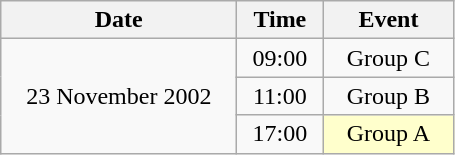<table class = "wikitable" style="text-align:center;">
<tr>
<th width=150>Date</th>
<th width=50>Time</th>
<th width=80>Event</th>
</tr>
<tr>
<td rowspan=3>23 November 2002</td>
<td>09:00</td>
<td>Group C</td>
</tr>
<tr>
<td>11:00</td>
<td>Group B</td>
</tr>
<tr>
<td>17:00</td>
<td bgcolor=ffffcc>Group A</td>
</tr>
</table>
